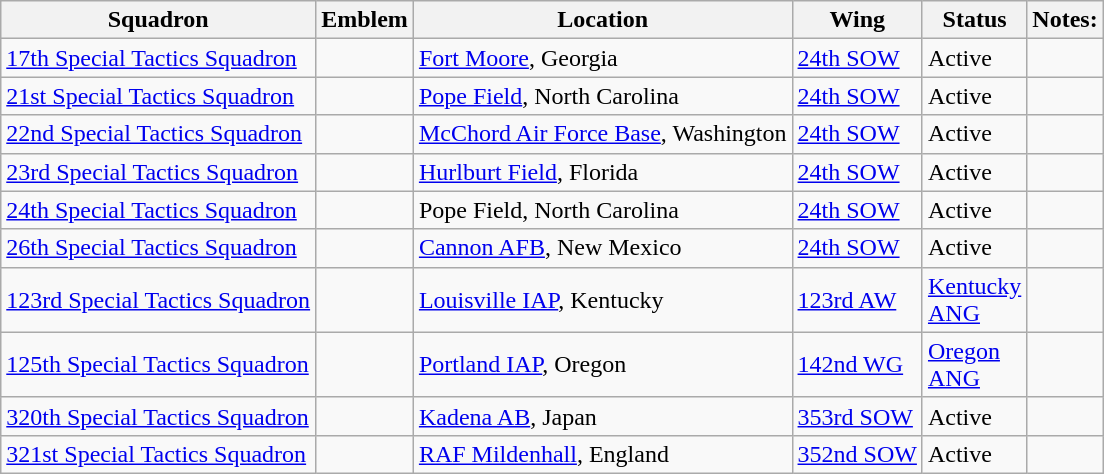<table class="wikitable">
<tr>
<th>Squadron</th>
<th>Emblem</th>
<th>Location</th>
<th>Wing</th>
<th>Status</th>
<th>Notes:</th>
</tr>
<tr>
<td><a href='#'>17th Special Tactics Squadron</a></td>
<td></td>
<td><a href='#'>Fort Moore</a>, Georgia</td>
<td><a href='#'>24th SOW</a></td>
<td>Active</td>
<td></td>
</tr>
<tr>
<td><a href='#'>21st Special Tactics Squadron</a></td>
<td></td>
<td><a href='#'>Pope Field</a>, North Carolina</td>
<td><a href='#'>24th SOW</a></td>
<td>Active</td>
<td></td>
</tr>
<tr>
<td><a href='#'>22nd Special Tactics Squadron</a></td>
<td></td>
<td><a href='#'>McChord Air Force Base</a>, Washington</td>
<td><a href='#'>24th SOW</a></td>
<td>Active</td>
<td></td>
</tr>
<tr>
<td><a href='#'>23rd Special Tactics Squadron</a></td>
<td></td>
<td><a href='#'>Hurlburt Field</a>, Florida</td>
<td><a href='#'>24th SOW</a></td>
<td>Active</td>
<td></td>
</tr>
<tr>
<td><a href='#'>24th Special Tactics Squadron</a></td>
<td></td>
<td>Pope Field, North Carolina</td>
<td><a href='#'>24th SOW</a></td>
<td>Active</td>
<td></td>
</tr>
<tr>
<td><a href='#'>26th Special Tactics Squadron</a></td>
<td></td>
<td><a href='#'>Cannon AFB</a>, New Mexico</td>
<td><a href='#'>24th SOW</a></td>
<td>Active</td>
<td></td>
</tr>
<tr>
<td><a href='#'>123rd Special Tactics Squadron</a></td>
<td></td>
<td><a href='#'>Louisville IAP</a>, Kentucky</td>
<td><a href='#'>123rd AW</a></td>
<td><a href='#'>Kentucky<br>ANG</a></td>
<td></td>
</tr>
<tr>
<td><a href='#'>125th Special Tactics Squadron</a></td>
<td></td>
<td><a href='#'>Portland IAP</a>, Oregon</td>
<td><a href='#'>142nd WG</a></td>
<td><a href='#'>Oregon<br>ANG</a></td>
<td></td>
</tr>
<tr>
<td><a href='#'>320th Special Tactics Squadron</a></td>
<td></td>
<td><a href='#'>Kadena AB</a>, Japan</td>
<td><a href='#'>353rd SOW</a></td>
<td>Active</td>
<td></td>
</tr>
<tr>
<td><a href='#'>321st Special Tactics Squadron</a></td>
<td></td>
<td><a href='#'>RAF Mildenhall</a>, England</td>
<td><a href='#'>352nd SOW</a></td>
<td>Active</td>
<td></td>
</tr>
</table>
